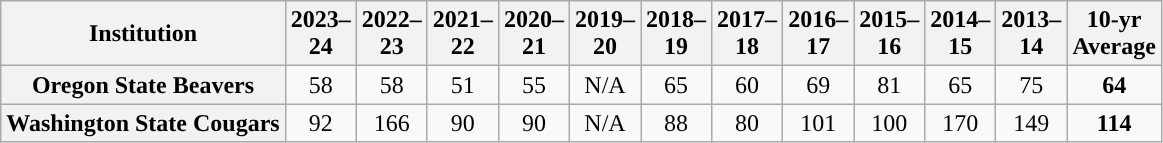<table class="wikitable sortable" style="text-align: center;">
<tr>
<th scope="col">Institution</th>
<th>2023–<br>24</th>
<th>2022–<br>23</th>
<th scope="col">2021–<br>22</th>
<th scope="col">2020–<br>21</th>
<th scope="col">2019–<br>20</th>
<th scope="col">2018–<br>19</th>
<th scope="col">2017–<br>18</th>
<th scope="col">2016–<br>17</th>
<th scope="col">2015–<br>16</th>
<th scope="col">2014–<br>15</th>
<th scope="col">2013–<br>14</th>
<th scope="col">10-yr<br>Average</th>
</tr>
<tr>
<th>Oregon State Beavers</th>
<td>58</td>
<td>58</td>
<td>51</td>
<td>55</td>
<td>N/A</td>
<td>65</td>
<td>60</td>
<td>69</td>
<td>81</td>
<td>65</td>
<td>75</td>
<td><strong>64</strong></td>
</tr>
<tr>
<th>Washington State Cougars</th>
<td>92</td>
<td>166</td>
<td>90</td>
<td>90</td>
<td>N/A</td>
<td>88</td>
<td>80</td>
<td>101</td>
<td>100</td>
<td>170</td>
<td>149</td>
<td><strong>114</strong></td>
</tr>
</table>
